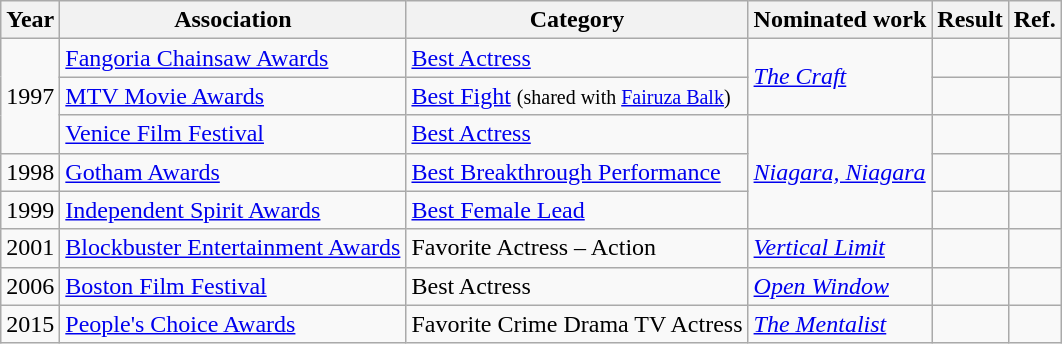<table class="wikitable sortable">
<tr>
<th>Year</th>
<th>Association</th>
<th>Category</th>
<th>Nominated work</th>
<th>Result</th>
<th class="unsortable">Ref.</th>
</tr>
<tr>
<td rowspan="3">1997</td>
<td><a href='#'>Fangoria Chainsaw Awards</a></td>
<td><a href='#'>Best Actress</a></td>
<td rowspan="2"><em><a href='#'>The Craft</a></em></td>
<td></td>
<td></td>
</tr>
<tr>
<td><a href='#'>MTV Movie Awards</a></td>
<td><a href='#'>Best Fight</a> <small>(shared with <a href='#'>Fairuza Balk</a>)</small></td>
<td></td>
<td align="center"></td>
</tr>
<tr>
<td><a href='#'>Venice Film Festival</a></td>
<td><a href='#'>Best Actress</a></td>
<td rowspan="3"><em><a href='#'>Niagara, Niagara</a></em></td>
<td></td>
<td align="center"></td>
</tr>
<tr>
<td>1998</td>
<td><a href='#'>Gotham Awards</a></td>
<td><a href='#'>Best Breakthrough Performance</a></td>
<td></td>
<td align="center"></td>
</tr>
<tr>
<td>1999</td>
<td><a href='#'>Independent Spirit Awards</a></td>
<td><a href='#'>Best Female Lead</a></td>
<td></td>
<td align="center"></td>
</tr>
<tr>
<td>2001</td>
<td><a href='#'>Blockbuster Entertainment Awards</a></td>
<td>Favorite Actress – Action</td>
<td><em><a href='#'>Vertical Limit</a></em></td>
<td></td>
<td align="center"></td>
</tr>
<tr>
<td>2006</td>
<td><a href='#'>Boston Film Festival</a></td>
<td>Best Actress</td>
<td><em><a href='#'>Open Window</a></em></td>
<td></td>
<td></td>
</tr>
<tr>
<td>2015</td>
<td><a href='#'>People's Choice Awards</a></td>
<td>Favorite Crime Drama TV Actress</td>
<td><em><a href='#'>The Mentalist</a></em></td>
<td></td>
<td align="center"></td>
</tr>
</table>
